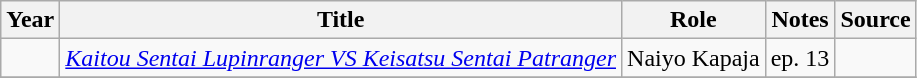<table class="wikitable sortable plainrowheaders">
<tr>
<th>Year</th>
<th class="unsortable">Title</th>
<th class="unsortable">Role</th>
<th class="unsortable">Notes</th>
<th class="unsortable">Source</th>
</tr>
<tr>
<td></td>
<td><em><a href='#'>Kaitou Sentai Lupinranger VS Keisatsu Sentai Patranger</a></em></td>
<td>Naiyo Kapaja</td>
<td>ep. 13</td>
<td></td>
</tr>
<tr>
</tr>
</table>
